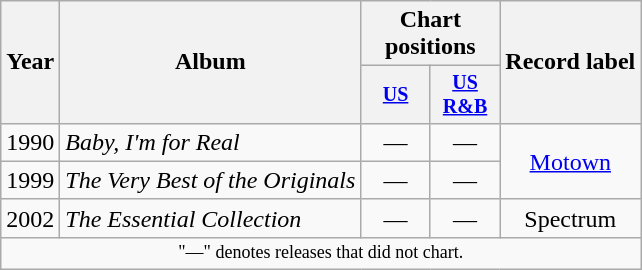<table class="wikitable" style="text-align:center;">
<tr>
<th rowspan="2">Year</th>
<th rowspan="2">Album</th>
<th colspan="2">Chart positions</th>
<th rowspan="2">Record label</th>
</tr>
<tr style="font-size:smaller;">
<th width="40"><a href='#'>US</a></th>
<th width="40"><a href='#'>US R&B</a></th>
</tr>
<tr>
<td rowspan="1">1990</td>
<td align="left"><em>Baby, I'm for Real</em></td>
<td>—</td>
<td>—</td>
<td rowspan="2"><a href='#'>Motown</a></td>
</tr>
<tr>
<td rowspan="1">1999</td>
<td align="left"><em>The Very Best of the Originals</em></td>
<td>—</td>
<td>—</td>
</tr>
<tr>
<td rowspan="1">2002</td>
<td align="left"><em>The Essential Collection </em></td>
<td>—</td>
<td>—</td>
<td rowspan="1">Spectrum</td>
</tr>
<tr>
<td colspan="8" style="text-align:center; font-size:9pt;">"—" denotes releases that did not chart.</td>
</tr>
</table>
